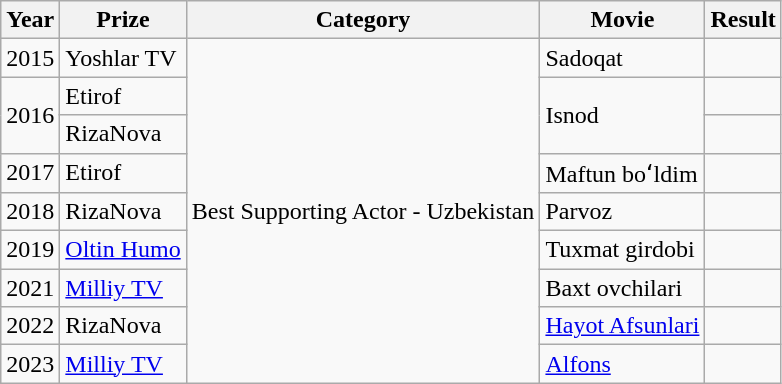<table class="wikitable">
<tr>
<th>Year</th>
<th>Prize</th>
<th>Category</th>
<th>Movie</th>
<th>Result</th>
</tr>
<tr>
<td>2015</td>
<td>Yoshlar TV</td>
<td rowspan="9">Best Supporting Actor - Uzbekistan</td>
<td>Sadoqat</td>
<td></td>
</tr>
<tr>
<td rowspan="2">2016</td>
<td>Etirof</td>
<td rowspan="2">Isnod</td>
<td></td>
</tr>
<tr>
<td>RizaNova</td>
<td></td>
</tr>
<tr>
<td>2017</td>
<td>Etirof</td>
<td>Maftun boʻldim</td>
<td></td>
</tr>
<tr>
<td>2018</td>
<td>RizaNova</td>
<td>Parvoz</td>
<td></td>
</tr>
<tr>
<td>2019</td>
<td><a href='#'>Oltin Humo</a></td>
<td>Tuxmat girdobi</td>
<td></td>
</tr>
<tr>
<td>2021</td>
<td><a href='#'>Milliy TV</a></td>
<td>Baxt ovchilari</td>
<td></td>
</tr>
<tr>
<td>2022</td>
<td>RizaNova</td>
<td><a href='#'>Hayot Afsunlari</a></td>
<td></td>
</tr>
<tr>
<td>2023</td>
<td><a href='#'>Milliy TV</a></td>
<td><a href='#'>Alfons</a></td>
<td></td>
</tr>
</table>
